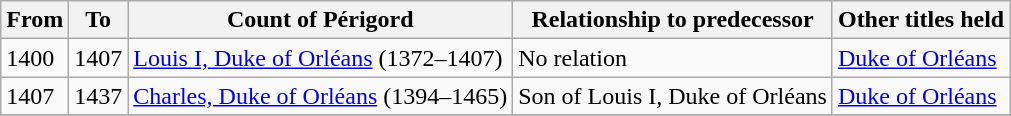<table class="wikitable">
<tr>
<th>From</th>
<th>To</th>
<th>Count of Périgord</th>
<th>Relationship to predecessor</th>
<th>Other titles held</th>
</tr>
<tr>
<td>1400</td>
<td>1407</td>
<td><a href='#'>Louis I, Duke of Orléans</a> (1372–1407)</td>
<td>No relation</td>
<td><a href='#'>Duke of Orléans</a></td>
</tr>
<tr>
<td>1407</td>
<td>1437</td>
<td><a href='#'>Charles, Duke of Orléans</a> (1394–1465)</td>
<td>Son of Louis I, Duke of Orléans</td>
<td><a href='#'>Duke of Orléans</a></td>
</tr>
<tr>
</tr>
</table>
